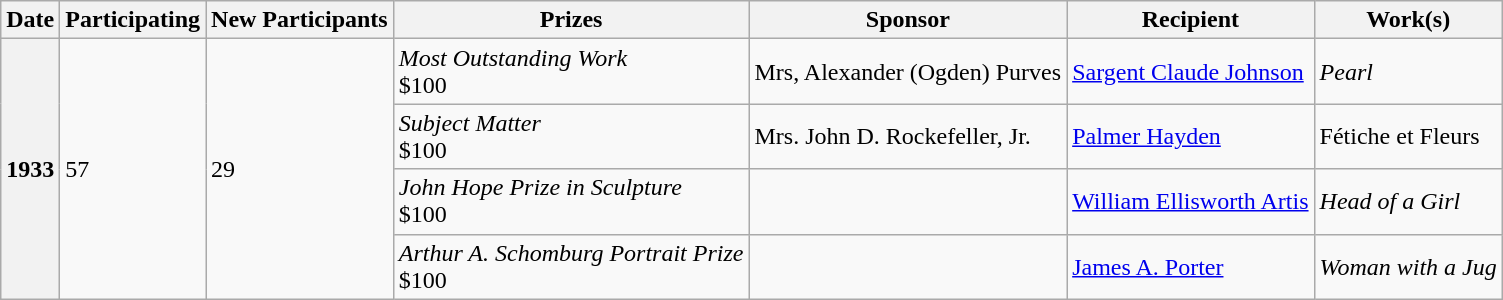<table class="wikitable sortable mw-collapsible">
<tr>
<th>Date</th>
<th>Participating</th>
<th>New Participants</th>
<th>Prizes</th>
<th>Sponsor</th>
<th>Recipient</th>
<th>Work(s)</th>
</tr>
<tr>
<th rowspan="4">1933</th>
<td rowspan="4">57</td>
<td rowspan="4">29</td>
<td><em>Most Outstanding Work</em><br>$100</td>
<td>Mrs, Alexander (Ogden) Purves</td>
<td><a href='#'>Sargent Claude Johnson</a></td>
<td><em>Pearl</em> </td>
</tr>
<tr>
<td><em>Subject Matter</em><br>$100</td>
<td>Mrs. John D. Rockefeller, Jr.</td>
<td><a href='#'>Palmer Hayden</a></td>
<td>Fétiche et Fleurs</td>
</tr>
<tr>
<td><em>John Hope Prize in Sculpture</em><br>$100</td>
<td></td>
<td><a href='#'>William Ellisworth Artis</a></td>
<td><em>Head of a Girl</em></td>
</tr>
<tr>
<td><em>Arthur A. Schomburg Portrait Prize</em><br>$100</td>
<td></td>
<td><a href='#'>James A. Porter</a></td>
<td><em>Woman with a Jug</em></td>
</tr>
</table>
